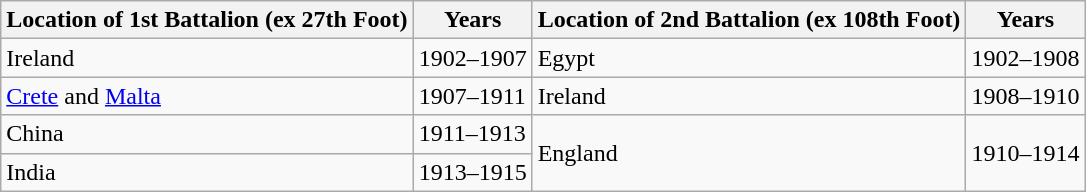<table class="wikitable">
<tr>
<th>Location of 1st Battalion (ex 27th Foot)</th>
<th>Years</th>
<th>Location of 2nd Battalion (ex 108th Foot)</th>
<th>Years</th>
</tr>
<tr>
<td>Ireland</td>
<td>1902–1907</td>
<td>Egypt</td>
<td>1902–1908</td>
</tr>
<tr>
<td><a href='#'>Crete</a> and <a href='#'>Malta</a></td>
<td>1907–1911</td>
<td>Ireland</td>
<td>1908–1910</td>
</tr>
<tr>
<td>China</td>
<td>1911–1913</td>
<td rowspan="2">England</td>
<td rowspan="2">1910–1914</td>
</tr>
<tr>
<td>India</td>
<td>1913–1915</td>
</tr>
</table>
